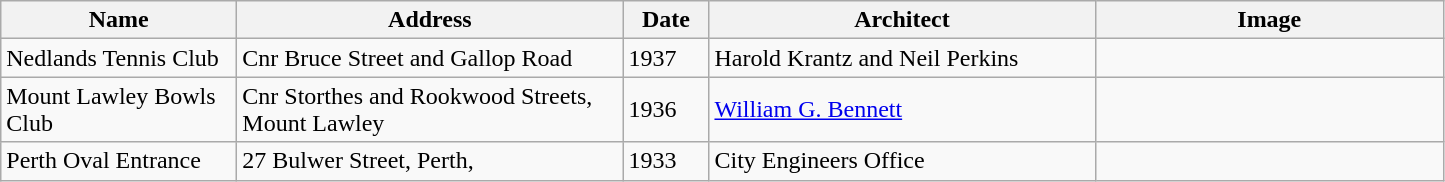<table class="wikitable sortable">
<tr>
<th scope="col" style="text-align: center; width: 150px;">Name</th>
<th scope="col" style="text-align: center; width: 250px;">Address</th>
<th scope="col" style="text-align: center; width: 50px;">Date</th>
<th scope="col" style="text-align: center; width: 250px;">Architect</th>
<th scope="col" style="text-align: center; width: 225px;">Image</th>
</tr>
<tr>
<td>Nedlands Tennis Club</td>
<td>Cnr Bruce Street and Gallop Road</td>
<td>1937</td>
<td>Harold Krantz and Neil Perkins</td>
<td></td>
</tr>
<tr>
<td>Mount Lawley Bowls Club</td>
<td>Cnr Storthes and Rookwood Streets, Mount Lawley</td>
<td>1936</td>
<td><a href='#'>William G. Bennett</a></td>
<td></td>
</tr>
<tr>
<td>Perth Oval Entrance</td>
<td>27 Bulwer Street, Perth,</td>
<td>1933</td>
<td>City Engineers Office</td>
<td></td>
</tr>
</table>
